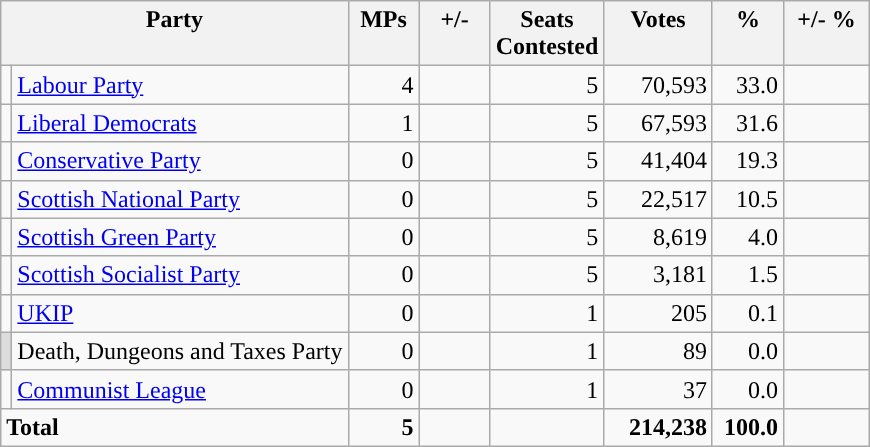<table class="wikitable">
<tr>
<th colspan="2" rowspan="1" valign="top">Party</th>
<th valign="top" width="40px">MPs</th>
<th valign="top" width="40px">+/-</th>
<th valign="top" width="40px">Seats Contested</th>
<th valign="top" width="65px">Votes</th>
<th valign="top" width="40px">%</th>
<th valign="top" width="50px">+/- %</th>
</tr>
<tr>
<td style="color:inherit;background:"></td>
<td><a href='#'>Labour Party</a></td>
<td align="right">4</td>
<td align="right"></td>
<td align="right">5</td>
<td align="right">70,593</td>
<td align="right">33.0</td>
<td align="right"></td>
</tr>
<tr>
<td style="color:inherit;background:"></td>
<td><a href='#'>Liberal Democrats</a></td>
<td align="right">1</td>
<td align="right"></td>
<td align="right">5</td>
<td align="right">67,593</td>
<td align="right">31.6</td>
<td align="right"></td>
</tr>
<tr>
<td style="color:inherit;background:"></td>
<td><a href='#'>Conservative Party</a></td>
<td align="right">0</td>
<td align="right"></td>
<td align="right">5</td>
<td align="right">41,404</td>
<td align="right">19.3</td>
<td align="right"></td>
</tr>
<tr>
<td style="color:inherit;background:"></td>
<td><a href='#'>Scottish National Party</a></td>
<td align="right">0</td>
<td align="right"></td>
<td align="right">5</td>
<td align="right">22,517</td>
<td align="right">10.5</td>
<td align="right"></td>
</tr>
<tr>
<td style="color:inherit;background:"></td>
<td><a href='#'>Scottish Green Party</a></td>
<td align="right">0</td>
<td align="right"></td>
<td align="right">5</td>
<td align="right">8,619</td>
<td align="right">4.0</td>
<td align="right"></td>
</tr>
<tr>
<td style="color:inherit;background:"></td>
<td><a href='#'>Scottish Socialist Party</a></td>
<td align="right">0</td>
<td align="right"></td>
<td align="right">5</td>
<td align="right">3,181</td>
<td align="right">1.5</td>
<td align="right"></td>
</tr>
<tr>
<td style="color:inherit;background:"></td>
<td><a href='#'>UKIP</a></td>
<td align="right">0</td>
<td align="right"></td>
<td align="right">1</td>
<td align="right">205</td>
<td align="right">0.1</td>
<td align="right"></td>
</tr>
<tr>
<td style="color:inherit;background:#DDDDDD"></td>
<td>Death, Dungeons and Taxes Party</td>
<td align="right">0</td>
<td align="right"></td>
<td align="right">1</td>
<td align="right">89</td>
<td align="right">0.0</td>
<td align="right"></td>
</tr>
<tr>
<td style="color:inherit;background:"></td>
<td><a href='#'>Communist League</a></td>
<td align="right">0</td>
<td align="right"></td>
<td align="right">1</td>
<td align="right">37</td>
<td align="right">0.0</td>
<td align="right"></td>
</tr>
<tr>
<td colspan=2 align="left"><strong>Total</strong></td>
<td align="right"><strong>5</strong></td>
<td align="right"></td>
<td align="right"></td>
<td align="right"><strong>214,238</strong></td>
<td align="right"><strong>100.0</strong></td>
<td align="right"></td>
</tr>
</table>
